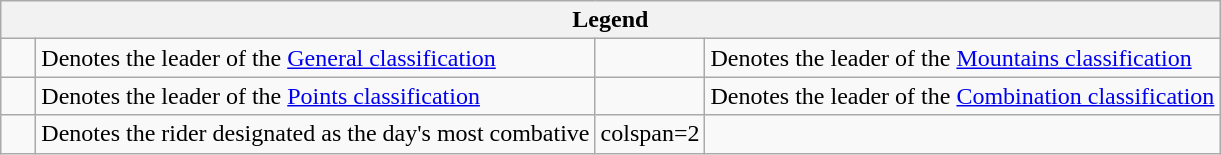<table class="wikitable">
<tr>
<th colspan=4>Legend</th>
</tr>
<tr>
<td>    </td>
<td>Denotes the leader of the <a href='#'>General classification</a></td>
<td>    </td>
<td>Denotes the leader of the <a href='#'>Mountains classification</a></td>
</tr>
<tr>
<td>    </td>
<td>Denotes the leader of the <a href='#'>Points classification</a></td>
<td>    </td>
<td>Denotes the leader of the <a href='#'>Combination classification</a></td>
</tr>
<tr>
<td>    </td>
<td>Denotes the rider designated as the day's most combative</td>
<td>colspan=2 </td>
</tr>
</table>
